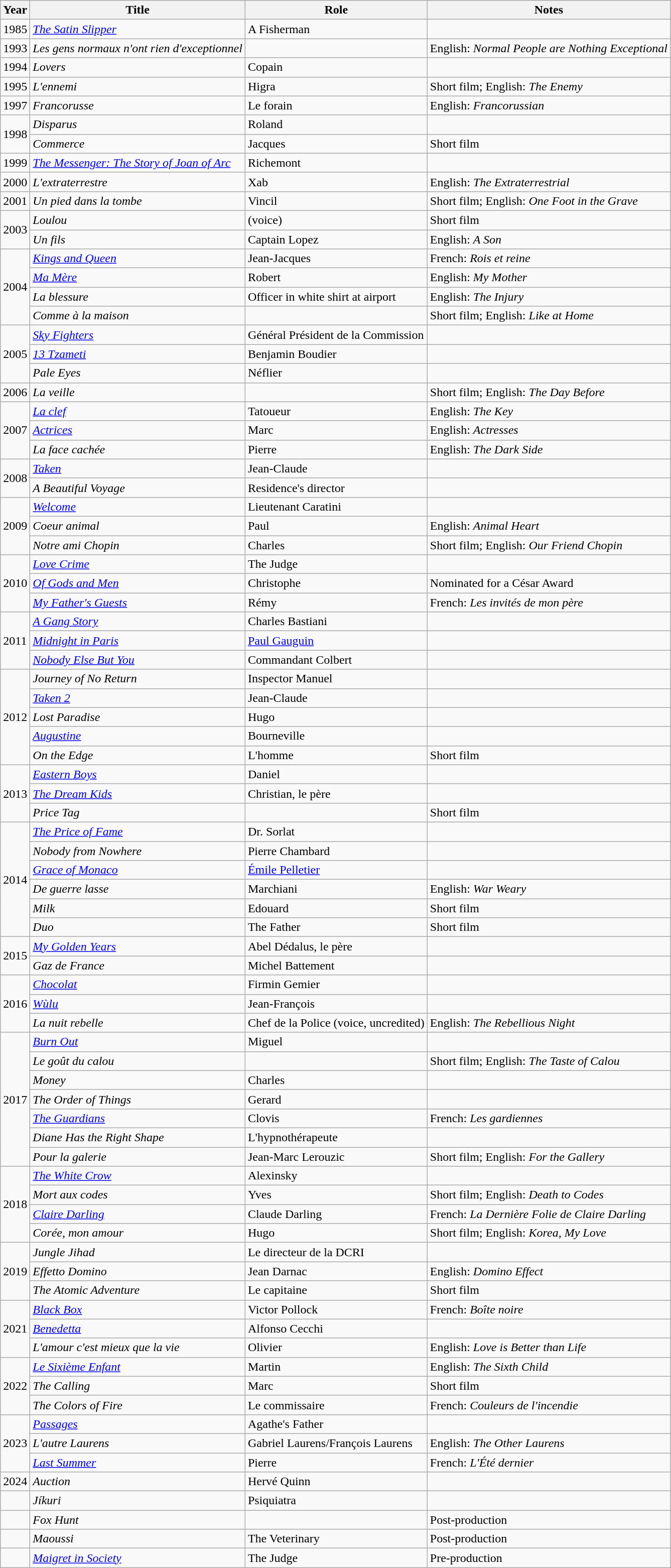<table class="wikitable sortable">
<tr>
<th>Year</th>
<th>Title</th>
<th>Role</th>
<th class="unsortable">Notes</th>
</tr>
<tr>
<td>1985</td>
<td><em><a href='#'>The Satin Slipper</a></em></td>
<td>A Fisherman</td>
<td></td>
</tr>
<tr>
<td>1993</td>
<td><em>Les gens normaux n'ont rien d'exceptionnel</em></td>
<td></td>
<td>English: <em>Normal People are Nothing Exceptional</em></td>
</tr>
<tr>
<td>1994</td>
<td><em>Lovers</em></td>
<td>Copain</td>
<td></td>
</tr>
<tr>
<td>1995</td>
<td><em>L'ennemi</em></td>
<td>Higra</td>
<td>Short film; English: <em>The Enemy</em></td>
</tr>
<tr>
<td>1997</td>
<td><em>Francorusse</em></td>
<td>Le forain</td>
<td>English: <em>Francorussian</em></td>
</tr>
<tr>
<td rowspan="2">1998</td>
<td><em>Disparus</em></td>
<td>Roland</td>
<td></td>
</tr>
<tr>
<td><em>Commerce</em></td>
<td>Jacques</td>
<td>Short film</td>
</tr>
<tr>
<td>1999</td>
<td><em><a href='#'>The Messenger: The Story of Joan of Arc</a></em></td>
<td>Richemont</td>
<td></td>
</tr>
<tr>
<td>2000</td>
<td><em>L'extraterrestre</em></td>
<td>Xab</td>
<td>English: <em>The Extraterrestrial</em></td>
</tr>
<tr>
<td>2001</td>
<td><em>Un pied dans la tombe</em></td>
<td>Vincil</td>
<td>Short film; English: <em>One Foot in the Grave</em></td>
</tr>
<tr>
<td rowspan="2">2003</td>
<td><em>Loulou</em></td>
<td>(voice)</td>
<td>Short film</td>
</tr>
<tr>
<td><em>Un fils</em></td>
<td>Captain Lopez</td>
<td>English: <em>A Son</em></td>
</tr>
<tr>
<td rowspan="4">2004</td>
<td><em><a href='#'>Kings and Queen</a></em></td>
<td>Jean-Jacques</td>
<td>French: <em>Rois et reine</em></td>
</tr>
<tr>
<td><em><a href='#'>Ma Mère</a></em></td>
<td>Robert</td>
<td>English: <em>My Mother</em></td>
</tr>
<tr>
<td><em>La blessure</em></td>
<td>Officer in white shirt at airport</td>
<td>English: <em>The Injury</em></td>
</tr>
<tr>
<td><em>Comme à la maison</em></td>
<td></td>
<td>Short film; English: <em>Like at Home</em></td>
</tr>
<tr>
<td rowspan="3">2005</td>
<td><em><a href='#'>Sky Fighters</a></em></td>
<td>Général Président de la Commission</td>
<td></td>
</tr>
<tr>
<td><em><a href='#'>13 Tzameti</a></em></td>
<td>Benjamin Boudier</td>
<td></td>
</tr>
<tr>
<td><em>Pale Eyes</em></td>
<td>Néflier</td>
<td></td>
</tr>
<tr>
<td>2006</td>
<td><em>La veille</em></td>
<td></td>
<td>Short film; English: <em>The Day Before</em></td>
</tr>
<tr>
<td rowspan="3">2007</td>
<td><em><a href='#'>La clef</a></em></td>
<td>Tatoueur</td>
<td>English: <em>The Key</em></td>
</tr>
<tr>
<td><em><a href='#'>Actrices</a></em></td>
<td>Marc</td>
<td>English: <em>Actresses</em></td>
</tr>
<tr>
<td><em>La face cachée</em></td>
<td>Pierre</td>
<td>English: <em>The Dark Side</em></td>
</tr>
<tr>
<td rowspan="2">2008</td>
<td><em><a href='#'>Taken</a></em></td>
<td>Jean-Claude</td>
<td></td>
</tr>
<tr>
<td><em>A Beautiful Voyage</em></td>
<td>Residence's director</td>
<td></td>
</tr>
<tr>
<td rowspan="3">2009</td>
<td><em><a href='#'>Welcome</a></em></td>
<td>Lieutenant Caratini</td>
<td></td>
</tr>
<tr>
<td><em>Coeur animal</em></td>
<td>Paul</td>
<td>English: <em>Animal Heart</em></td>
</tr>
<tr>
<td><em>Notre ami Chopin</em></td>
<td>Charles</td>
<td>Short film; English: <em>Our Friend Chopin</em></td>
</tr>
<tr>
<td rowspan="3">2010</td>
<td><em><a href='#'>Love Crime</a></em></td>
<td>The Judge</td>
<td></td>
</tr>
<tr>
<td><em><a href='#'>Of Gods and Men</a></em></td>
<td>Christophe</td>
<td>Nominated for a César Award</td>
</tr>
<tr>
<td><em><a href='#'>My Father's Guests</a></em></td>
<td>Rémy</td>
<td>French: <em>Les invités de mon père</em></td>
</tr>
<tr>
<td rowspan="3">2011</td>
<td><em><a href='#'>A Gang Story</a></em></td>
<td>Charles Bastiani</td>
<td></td>
</tr>
<tr>
<td><em><a href='#'>Midnight in Paris</a></em></td>
<td><a href='#'>Paul Gauguin</a></td>
<td></td>
</tr>
<tr>
<td><em><a href='#'>Nobody Else But You</a></em></td>
<td>Commandant Colbert</td>
<td></td>
</tr>
<tr>
<td rowspan="5">2012</td>
<td><em>Journey of No Return</em></td>
<td>Inspector Manuel</td>
<td></td>
</tr>
<tr>
<td><em><a href='#'>Taken 2</a></em></td>
<td>Jean-Claude</td>
<td></td>
</tr>
<tr>
<td><em>Lost Paradise</em></td>
<td>Hugo</td>
<td></td>
</tr>
<tr>
<td><em><a href='#'>Augustine</a></em></td>
<td>Bourneville</td>
<td></td>
</tr>
<tr>
<td><em>On the Edge</em></td>
<td>L'homme</td>
<td>Short film</td>
</tr>
<tr>
<td rowspan="3">2013</td>
<td><em><a href='#'>Eastern Boys</a></em></td>
<td>Daniel</td>
<td></td>
</tr>
<tr>
<td><em><a href='#'>The Dream Kids</a></em></td>
<td>Christian, le père</td>
<td></td>
</tr>
<tr>
<td><em>Price Tag</em></td>
<td></td>
<td>Short film</td>
</tr>
<tr>
<td rowspan="6">2014</td>
<td><em><a href='#'>The Price of Fame</a></em></td>
<td>Dr. Sorlat</td>
<td></td>
</tr>
<tr>
<td><em>Nobody from Nowhere</em></td>
<td>Pierre Chambard</td>
<td></td>
</tr>
<tr>
<td><em><a href='#'>Grace of Monaco</a></em></td>
<td><a href='#'>Émile Pelletier</a></td>
<td></td>
</tr>
<tr>
<td><em>De guerre lasse</em></td>
<td>Marchiani</td>
<td>English: <em>War Weary</em></td>
</tr>
<tr>
<td><em>Milk</em></td>
<td>Edouard</td>
<td>Short film</td>
</tr>
<tr>
<td><em>Duo</em></td>
<td>The Father</td>
<td>Short film</td>
</tr>
<tr>
<td rowspan="2">2015</td>
<td><em><a href='#'>My Golden Years</a></em></td>
<td>Abel Dédalus, le père</td>
<td></td>
</tr>
<tr>
<td><em>Gaz de France</em></td>
<td>Michel Battement</td>
<td></td>
</tr>
<tr>
<td rowspan="3">2016</td>
<td><em><a href='#'>Chocolat</a></em></td>
<td>Firmin Gemier</td>
<td></td>
</tr>
<tr>
<td><em><a href='#'>Wùlu</a></em></td>
<td>Jean-François</td>
<td></td>
</tr>
<tr>
<td><em>La nuit rebelle</em></td>
<td>Chef de la Police (voice, uncredited)</td>
<td>English: <em>The Rebellious Night</em></td>
</tr>
<tr>
<td rowspan="7">2017</td>
<td><em><a href='#'>Burn Out</a></em></td>
<td>Miguel</td>
<td></td>
</tr>
<tr>
<td><em>Le goût du calou</em></td>
<td></td>
<td>Short film; English: <em>The Taste of Calou</em></td>
</tr>
<tr>
<td><em>Money</em></td>
<td>Charles</td>
<td></td>
</tr>
<tr>
<td><em>The Order of Things</em></td>
<td>Gerard</td>
<td></td>
</tr>
<tr>
<td><em><a href='#'>The Guardians</a></em></td>
<td>Clovis</td>
<td>French: <em>Les gardiennes</em></td>
</tr>
<tr>
<td><em>Diane Has the Right Shape</em></td>
<td>L'hypnothérapeute</td>
<td></td>
</tr>
<tr>
<td><em>Pour la galerie</em></td>
<td>Jean-Marc Lerouzic</td>
<td>Short film; English: <em>For the Gallery</em></td>
</tr>
<tr>
<td rowspan="4">2018</td>
<td><em><a href='#'>The White Crow</a></em></td>
<td>Alexinsky</td>
<td></td>
</tr>
<tr>
<td><em>Mort aux codes</em></td>
<td>Yves</td>
<td>Short film; English: <em>Death to Codes</em></td>
</tr>
<tr>
<td><em><a href='#'>Claire Darling</a></em></td>
<td>Claude Darling</td>
<td>French: <em>La Dernière Folie de Claire Darling</em></td>
</tr>
<tr>
<td><em>Corée, mon amour</em></td>
<td>Hugo</td>
<td>Short film; English: <em>Korea, My Love</em></td>
</tr>
<tr>
<td rowspan="3">2019</td>
<td><em>Jungle Jihad</em></td>
<td>Le directeur de la DCRI</td>
<td></td>
</tr>
<tr>
<td><em>Effetto Domino</em></td>
<td>Jean Darnac</td>
<td>English: <em>Domino Effect</em></td>
</tr>
<tr>
<td><em>The Atomic Adventure</em></td>
<td>Le capitaine</td>
<td>Short film</td>
</tr>
<tr>
<td rowspan="3">2021</td>
<td><em><a href='#'>Black Box</a></em></td>
<td>Victor Pollock</td>
<td>French: <em>Boîte noire</em></td>
</tr>
<tr>
<td><em><a href='#'>Benedetta</a></em></td>
<td>Alfonso Cecchi</td>
<td></td>
</tr>
<tr>
<td><em>L'amour c'est mieux que la vie</em></td>
<td>Olivier</td>
<td>English: <em>Love is Better than Life</em></td>
</tr>
<tr>
<td rowspan="3">2022</td>
<td><em><a href='#'>Le Sixième Enfant</a></em></td>
<td>Martin</td>
<td>English: <em>The Sixth Child</em></td>
</tr>
<tr>
<td><em>The Calling</em></td>
<td>Marc</td>
<td>Short film</td>
</tr>
<tr>
<td><em>The Colors of Fire</em></td>
<td>Le commissaire</td>
<td>French: <em>Couleurs de l'incendie</em></td>
</tr>
<tr>
<td rowspan="3">2023</td>
<td><em><a href='#'>Passages</a></em></td>
<td>Agathe's Father</td>
<td></td>
</tr>
<tr>
<td><em>L'autre Laurens</em></td>
<td>Gabriel Laurens/François Laurens</td>
<td>English: <em>The Other Laurens</em></td>
</tr>
<tr>
<td><em><a href='#'>Last Summer</a></em></td>
<td>Pierre</td>
<td>French: <em>L'Été dernier</em></td>
</tr>
<tr>
<td>2024</td>
<td><em>Auction</em></td>
<td>Hervé Quinn</td>
<td></td>
</tr>
<tr>
<td></td>
<td><em>Jíkuri</em></td>
<td>Psiquiatra</td>
<td></td>
</tr>
<tr>
<td></td>
<td><em>Fox Hunt</em></td>
<td></td>
<td>Post-production</td>
</tr>
<tr>
<td></td>
<td><em>Maoussi</em></td>
<td>The Veterinary</td>
<td>Post-production</td>
</tr>
<tr>
<td></td>
<td><em><a href='#'>Maigret in Society</a></em></td>
<td>The Judge</td>
<td>Pre-production</td>
</tr>
</table>
